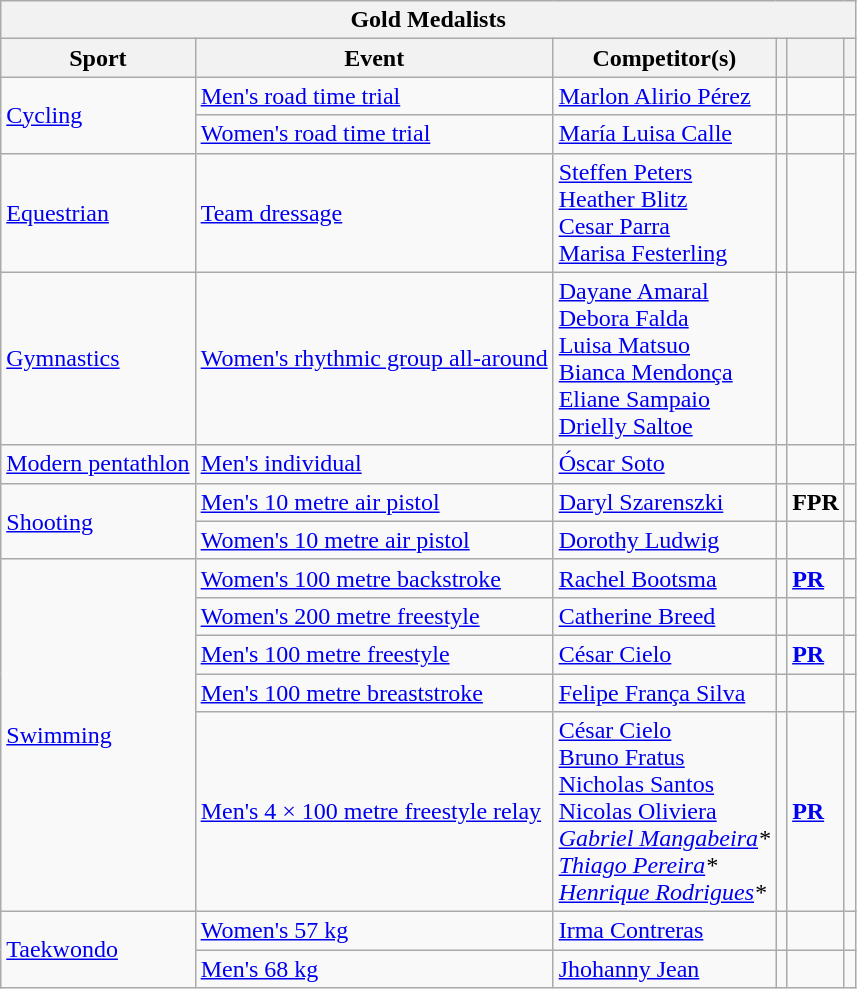<table class="wikitable">
<tr>
<th colspan="15">Gold Medalists</th>
</tr>
<tr>
<th>Sport</th>
<th>Event</th>
<th>Competitor(s)</th>
<th></th>
<th></th>
<th></th>
</tr>
<tr>
<td rowspan="2"><a href='#'>Cycling</a></td>
<td><a href='#'>Men's road time trial</a></td>
<td><a href='#'>Marlon Alirio Pérez</a></td>
<td></td>
<td></td>
<td></td>
</tr>
<tr>
<td><a href='#'>Women's road time trial</a></td>
<td><a href='#'>María Luisa Calle</a></td>
<td></td>
<td></td>
<td></td>
</tr>
<tr>
<td><a href='#'>Equestrian</a></td>
<td><a href='#'>Team dressage</a></td>
<td><a href='#'>Steffen Peters</a> <br><a href='#'>Heather Blitz</a> <br> <a href='#'>Cesar Parra</a> <br><a href='#'>Marisa Festerling</a></td>
<td></td>
<td></td>
<td></td>
</tr>
<tr>
<td><a href='#'>Gymnastics</a></td>
<td><a href='#'>Women's rhythmic group all-around</a></td>
<td><a href='#'>Dayane Amaral</a><br><a href='#'>Debora Falda</a><br><a href='#'>Luisa Matsuo</a><br><a href='#'>Bianca Mendonça</a><br><a href='#'>Eliane Sampaio</a><br><a href='#'>Drielly Saltoe</a></td>
<td></td>
<td></td>
<td></td>
</tr>
<tr>
<td><a href='#'>Modern pentathlon</a></td>
<td><a href='#'>Men's individual</a></td>
<td><a href='#'>Óscar Soto</a></td>
<td></td>
<td></td>
<td></td>
</tr>
<tr>
<td rowspan="2"><a href='#'>Shooting</a></td>
<td><a href='#'>Men's 10 metre air pistol</a></td>
<td><a href='#'>Daryl Szarenszki</a></td>
<td></td>
<td><strong>FPR</strong></td>
<td></td>
</tr>
<tr>
<td><a href='#'>Women's 10 metre air pistol</a></td>
<td><a href='#'>Dorothy Ludwig</a></td>
<td></td>
<td></td>
<td></td>
</tr>
<tr>
<td rowspan="5"><a href='#'>Swimming</a></td>
<td><a href='#'>Women's 100 metre backstroke</a></td>
<td><a href='#'>Rachel Bootsma</a></td>
<td></td>
<td><strong><a href='#'>PR</a></strong></td>
<td></td>
</tr>
<tr>
<td><a href='#'>Women's 200 metre freestyle</a></td>
<td><a href='#'>Catherine Breed</a></td>
<td></td>
<td></td>
<td></td>
</tr>
<tr>
<td><a href='#'>Men's 100 metre freestyle</a></td>
<td><a href='#'>César Cielo</a></td>
<td></td>
<td><strong><a href='#'>PR</a></strong></td>
<td></td>
</tr>
<tr>
<td><a href='#'>Men's 100 metre breaststroke</a></td>
<td><a href='#'>Felipe França Silva</a></td>
<td></td>
<td></td>
<td></td>
</tr>
<tr>
<td><a href='#'>Men's 4 × 100 metre freestyle relay</a></td>
<td><a href='#'>César Cielo</a><br><a href='#'>Bruno Fratus</a><br><a href='#'>Nicholas Santos</a><br><a href='#'>Nicolas Oliviera</a><br><em><a href='#'>Gabriel Mangabeira</a>*</em><br><em><a href='#'>Thiago Pereira</a>*</em><br><em><a href='#'>Henrique Rodrigues</a>*</em></td>
<td></td>
<td><strong><a href='#'>PR</a></strong></td>
<td></td>
</tr>
<tr>
<td rowspan="2"><a href='#'>Taekwondo</a></td>
<td><a href='#'>Women's 57 kg</a></td>
<td><a href='#'>Irma Contreras</a></td>
<td></td>
<td></td>
<td></td>
</tr>
<tr>
<td><a href='#'>Men's 68 kg</a></td>
<td><a href='#'>Jhohanny Jean</a></td>
<td></td>
<td></td>
<td></td>
</tr>
</table>
